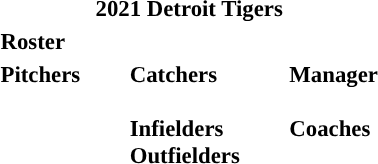<table class="toccolours" style="font-size: 95%;">
<tr>
<th colspan="10">2021 Detroit Tigers</th>
</tr>
<tr>
<td colspan="10"><strong>Roster</strong></td>
</tr>
<tr>
<td valign="top"><strong>Pitchers</strong><br>

























</td>
<td width="25px"></td>
<td valign="top"><strong>Catchers</strong><br>



<br><strong>Infielders</strong>








<br><strong>Outfielders</strong>







</td>
<td width="25px"></td>
<td valign="top"><strong>Manager</strong><br><br><strong>Coaches</strong>
 
 
 
 
 
 
 
 
 
 
 
 </td>
</tr>
</table>
